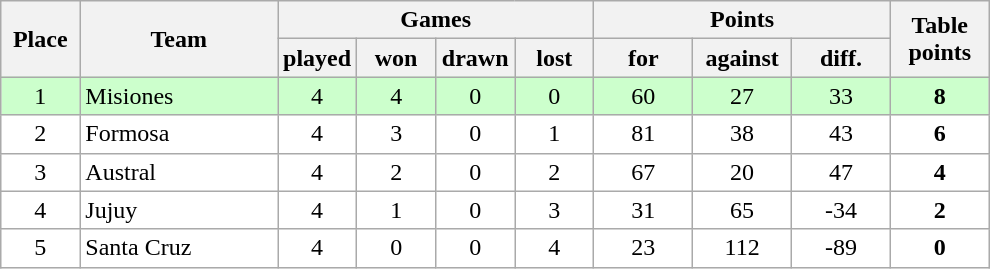<table class="wikitable">
<tr>
<th rowspan=2 width="8%">Place</th>
<th rowspan=2 width="20%">Team</th>
<th colspan=4 width="32%">Games</th>
<th colspan=3 width="30%">Points</th>
<th rowspan=2 width="10%">Table<br>points</th>
</tr>
<tr>
<th width="8%">played</th>
<th width="8%">won</th>
<th width="8%">drawn</th>
<th width="8%">lost</th>
<th width="10%">for</th>
<th width="10%">against</th>
<th width="10%">diff.</th>
</tr>
<tr align=center style="background: #ccffcc;">
<td>1</td>
<td align=left>Misiones</td>
<td>4</td>
<td>4</td>
<td>0</td>
<td>0</td>
<td>60</td>
<td>27</td>
<td>33</td>
<td><strong>8</strong></td>
</tr>
<tr align=center style="background: #ffffff;">
<td>2</td>
<td align=left>Formosa</td>
<td>4</td>
<td>3</td>
<td>0</td>
<td>1</td>
<td>81</td>
<td>38</td>
<td>43</td>
<td><strong>6</strong></td>
</tr>
<tr align=center style="background: #ffffff;">
<td>3</td>
<td align=left>Austral</td>
<td>4</td>
<td>2</td>
<td>0</td>
<td>2</td>
<td>67</td>
<td>20</td>
<td>47</td>
<td><strong>4</strong></td>
</tr>
<tr align=center style="background: #ffffff;">
<td>4</td>
<td align=left>Jujuy</td>
<td>4</td>
<td>1</td>
<td>0</td>
<td>3</td>
<td>31</td>
<td>65</td>
<td>-34</td>
<td><strong>2</strong></td>
</tr>
<tr align=center style="background: #ffffff;">
<td>5</td>
<td align=left>Santa Cruz</td>
<td>4</td>
<td>0</td>
<td>0</td>
<td>4</td>
<td>23</td>
<td>112</td>
<td>-89</td>
<td><strong>0</strong></td>
</tr>
</table>
